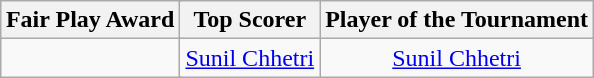<table class="wikitable" style="margin:0.5em auto">
<tr>
<th colspan="3">Fair Play Award</th>
<th colspan="3">Top Scorer</th>
<th colspan="3">Player of the Tournament</th>
</tr>
<tr>
<td colspan="3" align="center"></td>
<td colspan="3" align="center"> <a href='#'>Sunil Chhetri</a></td>
<td colspan="3" align="center"> <a href='#'>Sunil Chhetri</a></td>
</tr>
</table>
